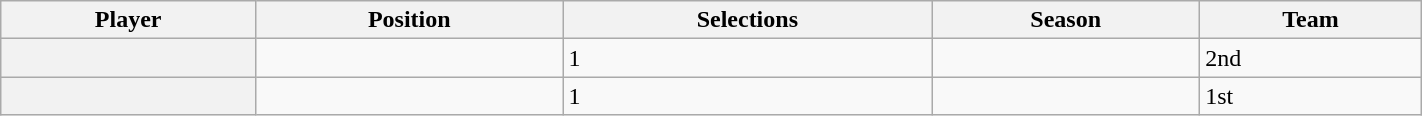<table class="wikitable sortable" width="75%">
<tr>
<th scope="col">Player</th>
<th scope="col">Position</th>
<th scope="col">Selections</th>
<th scope="col">Season</th>
<th scope="col">Team</th>
</tr>
<tr>
<th scope="row"></th>
<td></td>
<td>1</td>
<td></td>
<td>2nd</td>
</tr>
<tr>
<th scope="row"></th>
<td></td>
<td>1</td>
<td></td>
<td>1st</td>
</tr>
</table>
